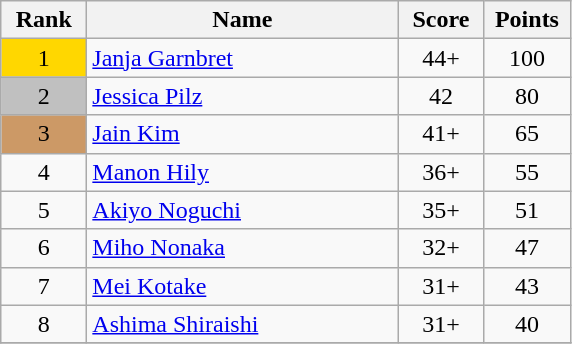<table class="wikitable">
<tr>
<th width = "50">Rank</th>
<th width = "200">Name</th>
<th width = "50">Score</th>
<th width = "50">Points</th>
</tr>
<tr>
<td align="center" style="background: gold">1</td>
<td> <a href='#'>Janja Garnbret</a></td>
<td align="center">44+</td>
<td align="center">100</td>
</tr>
<tr>
<td align="center" style="background: silver">2</td>
<td> <a href='#'>Jessica Pilz</a></td>
<td align="center">42</td>
<td align="center">80</td>
</tr>
<tr>
<td align="center" style="background: #cc9966">3</td>
<td> <a href='#'>Jain Kim</a></td>
<td align="center">41+</td>
<td align="center">65</td>
</tr>
<tr>
<td align="center">4</td>
<td> <a href='#'>Manon Hily</a></td>
<td align="center">36+</td>
<td align="center">55</td>
</tr>
<tr>
<td align="center">5</td>
<td> <a href='#'>Akiyo Noguchi</a></td>
<td align="center">35+</td>
<td align="center">51</td>
</tr>
<tr>
<td align="center">6</td>
<td> <a href='#'>Miho Nonaka</a></td>
<td align="center">32+</td>
<td align="center">47</td>
</tr>
<tr>
<td align="center">7</td>
<td> <a href='#'>Mei Kotake</a></td>
<td align="center">31+</td>
<td align="center">43</td>
</tr>
<tr>
<td align="center">8</td>
<td> <a href='#'>Ashima Shiraishi</a></td>
<td align="center">31+</td>
<td align="center">40</td>
</tr>
<tr>
</tr>
</table>
